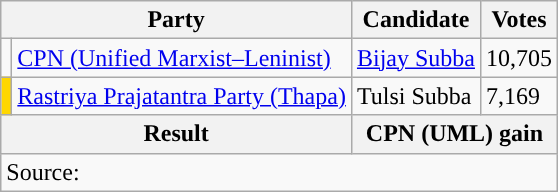<table class="wikitable">
<tr>
<th colspan="2">Party</th>
<th>Candidate</th>
<th>Votes</th>
</tr>
<tr>
<td style="background-color:"></td>
<td><a href='#'>CPN (Unified Marxist–Leninist)</a></td>
<td><a href='#'>Bijay Subba</a></td>
<td>10,705</td>
</tr>
<tr>
<td style="background-color:gold"></td>
<td><a href='#'>Rastriya Prajatantra Party (Thapa)</a></td>
<td>Tulsi Subba</td>
<td>7,169</td>
</tr>
<tr>
<th colspan="2">Result</th>
<th colspan="2">CPN (UML) gain</th>
</tr>
<tr>
<td colspan="4">Source: </td>
</tr>
</table>
